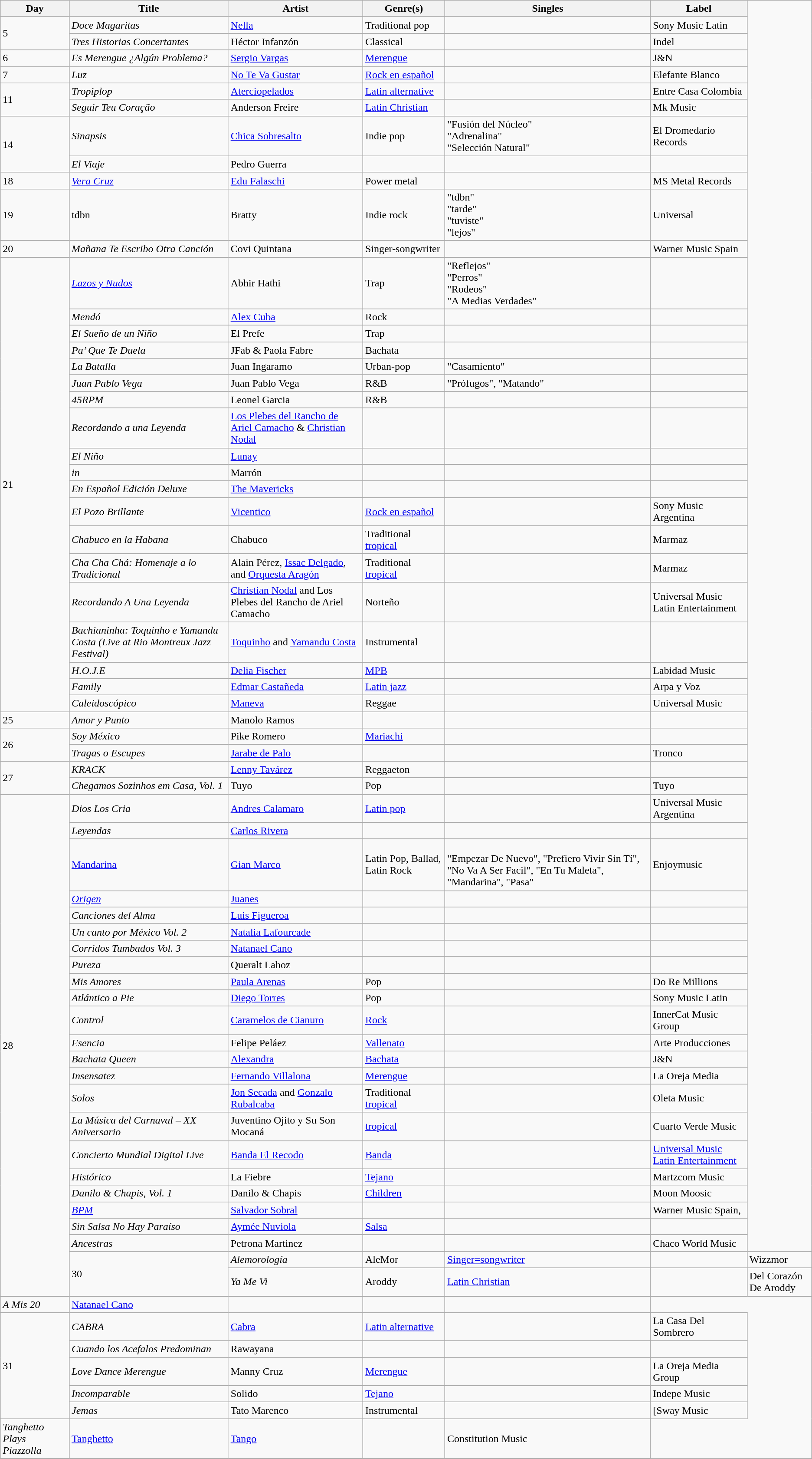<table class="wikitable sortable" style="text-align: left;">
<tr>
<th>Day</th>
<th>Title</th>
<th>Artist</th>
<th>Genre(s)</th>
<th>Singles</th>
<th>Label</th>
</tr>
<tr>
<td rowspan="2">5</td>
<td><em>Doce Magaritas</em></td>
<td><a href='#'>Nella</a></td>
<td>Traditional pop</td>
<td></td>
<td>Sony Music Latin</td>
</tr>
<tr>
<td><em>Tres Historias Concertantes</em></td>
<td>Héctor Infanzón</td>
<td>Classical</td>
<td></td>
<td>Indel</td>
</tr>
<tr>
<td>6</td>
<td><em>Es Merengue ¿Algún Problema?</em></td>
<td><a href='#'>Sergio Vargas</a></td>
<td><a href='#'>Merengue</a></td>
<td></td>
<td>J&N</td>
</tr>
<tr>
<td>7</td>
<td><em>Luz</em></td>
<td><a href='#'>No Te Va Gustar</a></td>
<td><a href='#'>Rock en español</a></td>
<td></td>
<td>Elefante Blanco</td>
</tr>
<tr>
<td rowspan="2">11</td>
<td><em>Tropiplop</em></td>
<td><a href='#'>Aterciopelados</a></td>
<td><a href='#'>Latin alternative</a></td>
<td></td>
<td>Entre Casa Colombia</td>
</tr>
<tr>
<td><em>Seguir Teu Coração</em></td>
<td>Anderson Freire</td>
<td><a href='#'>Latin Christian</a></td>
<td></td>
<td>Mk Music</td>
</tr>
<tr>
<td rowspan="2">14</td>
<td><em>Sinapsis</em></td>
<td><a href='#'>Chica Sobresalto</a></td>
<td>Indie pop</td>
<td>"Fusión del Núcleo"<br>"Adrenalina"<br>"Selección Natural"</td>
<td>El Dromedario Records</td>
</tr>
<tr>
<td><em>El Viaje</em></td>
<td>Pedro Guerra</td>
<td></td>
<td></td>
<td></td>
</tr>
<tr>
<td rowspan="1">18</td>
<td><em><a href='#'>Vera Cruz</a></em></td>
<td><a href='#'>Edu Falaschi</a></td>
<td>Power metal</td>
<td></td>
<td>MS Metal Records</td>
</tr>
<tr>
<td>19</td>
<td>tdbn</td>
<td>Bratty</td>
<td>Indie rock</td>
<td>"tdbn"<br>"tarde"<br>"tuviste"<br>"lejos"</td>
<td>Universal</td>
</tr>
<tr>
<td>20</td>
<td><em>Mañana Te Escribo Otra Canción</em></td>
<td>Covi Quintana</td>
<td>Singer-songwriter</td>
<td></td>
<td>Warner Music Spain</td>
</tr>
<tr>
<td rowspan="19">21</td>
<td><em><a href='#'>Lazos y Nudos</a></em></td>
<td>Abhir Hathi</td>
<td>Trap</td>
<td>"Reflejos"<br>"Perros"<br>"Rodeos"<br>"A Medias Verdades"</td>
<td></td>
</tr>
<tr>
<td><em>Mendó</em></td>
<td><a href='#'>Alex Cuba</a></td>
<td>Rock</td>
<td></td>
<td></td>
</tr>
<tr>
<td><em>El Sueño de un Niño</em></td>
<td>El Prefe</td>
<td>Trap</td>
<td></td>
<td></td>
</tr>
<tr>
<td><em>Pa’ Que Te Duela</em></td>
<td>JFab & Paola Fabre</td>
<td>Bachata</td>
<td></td>
<td></td>
</tr>
<tr>
<td><em>La Batalla</em></td>
<td>Juan Ingaramo</td>
<td>Urban-pop</td>
<td>"Casamiento"</td>
<td></td>
</tr>
<tr>
<td><em>Juan Pablo Vega</em></td>
<td>Juan Pablo Vega</td>
<td>R&B</td>
<td>"Prófugos", "Matando"</td>
<td></td>
</tr>
<tr>
<td><em>45RPM</em></td>
<td>Leonel Garcia</td>
<td>R&B</td>
<td></td>
<td></td>
</tr>
<tr>
<td><em>Recordando a una Leyenda</em></td>
<td><a href='#'>Los Plebes del Rancho de Ariel Camacho</a> & <a href='#'>Christian Nodal</a></td>
<td></td>
<td></td>
<td></td>
</tr>
<tr>
<td><em>El Niño</em></td>
<td><a href='#'>Lunay</a></td>
<td></td>
<td></td>
<td></td>
</tr>
<tr>
<td><em>in</em></td>
<td>Marrón</td>
<td></td>
<td></td>
<td></td>
</tr>
<tr>
<td><em>En Español Edición Deluxe</em></td>
<td><a href='#'>The Mavericks</a></td>
<td></td>
<td></td>
<td></td>
</tr>
<tr>
<td><em>El Pozo Brillante</em></td>
<td><a href='#'>Vicentico</a></td>
<td><a href='#'>Rock en español</a></td>
<td></td>
<td>Sony Music Argentina</td>
</tr>
<tr>
<td><em>Chabuco en la Habana</em></td>
<td>Chabuco</td>
<td>Traditional <a href='#'>tropical</a></td>
<td></td>
<td>Marmaz</td>
</tr>
<tr>
<td><em>Cha Cha Chá: Homenaje a lo Tradicional</em></td>
<td>Alain Pérez, <a href='#'>Issac Delgado</a>, and <a href='#'>Orquesta Aragón</a></td>
<td>Traditional <a href='#'>tropical</a></td>
<td></td>
<td>Marmaz</td>
</tr>
<tr>
<td><em>Recordando A Una Leyenda</em></td>
<td><a href='#'>Christian Nodal</a> and Los Plebes del Rancho de Ariel Camacho</td>
<td>Norteño</td>
<td></td>
<td>Universal Music Latin Entertainment</td>
</tr>
<tr>
<td><em>Bachianinha: Toquinho e Yamandu Costa (Live at Rio Montreux Jazz Festival)</em></td>
<td><a href='#'>Toquinho</a> and <a href='#'>Yamandu Costa</a></td>
<td>Instrumental</td>
<td></td>
<td></td>
</tr>
<tr>
<td><em>H.O.J.E</em></td>
<td><a href='#'>Delia Fischer</a></td>
<td><a href='#'>MPB</a></td>
<td></td>
<td>Labidad Music</td>
</tr>
<tr>
<td><em>Family</em></td>
<td><a href='#'>Edmar Castañeda</a></td>
<td><a href='#'>Latin jazz</a></td>
<td></td>
<td>Arpa y Voz</td>
</tr>
<tr>
<td><em>Caleidoscópico</em></td>
<td><a href='#'>Maneva</a></td>
<td>Reggae</td>
<td></td>
<td>Universal Music</td>
</tr>
<tr>
<td>25</td>
<td><em> Amor y Punto</em></td>
<td>Manolo Ramos</td>
<td></td>
<td></td>
<td></td>
</tr>
<tr>
<td rowspan="2">26</td>
<td><em>Soy México</em></td>
<td>Pike Romero</td>
<td><a href='#'>Mariachi</a></td>
<td></td>
<td></td>
</tr>
<tr>
<td><em>Tragas o Escupes</em></td>
<td><a href='#'>Jarabe de Palo</a></td>
<td></td>
<td></td>
<td>Tronco</td>
</tr>
<tr>
<td rowspan="2">27</td>
<td><em>KRACK</em></td>
<td><a href='#'>Lenny Tavárez</a></td>
<td>Reggaeton</td>
<td></td>
<td></td>
</tr>
<tr>
<td><em>Chegamos Sozinhos em Casa, Vol. 1</em></td>
<td>Tuyo</td>
<td>Pop</td>
<td></td>
<td>Tuyo</td>
</tr>
<tr>
<td rowspan="24">28</td>
<td><em>Dios Los Cria</em></td>
<td><a href='#'>Andres Calamaro</a></td>
<td><a href='#'>Latin pop</a></td>
<td></td>
<td>Universal Music Argentina</td>
</tr>
<tr>
<td><em>Leyendas</em></td>
<td><a href='#'>Carlos Rivera</a></td>
<td></td>
<td></td>
<td></td>
</tr>
<tr>
<td><a href='#'>Mandarina</a></td>
<td><a href='#'>Gian Marco</a></td>
<td>Latin Pop, Ballad, Latin Rock</td>
<td><br>"Empezar De Nuevo", "Prefiero Vivir Sin Tí", "No Va A Ser Facil", "En Tu Maleta", "Mandarina", "Pasa"</td>
<td>Enjoymusic</td>
</tr>
<tr>
<td><em><a href='#'>Origen</a></em></td>
<td><a href='#'>Juanes</a></td>
<td></td>
<td></td>
<td></td>
</tr>
<tr>
<td><em>Canciones del Alma</em></td>
<td><a href='#'>Luis Figueroa</a></td>
<td></td>
<td></td>
<td></td>
</tr>
<tr>
<td><em>Un canto por México Vol. 2</em></td>
<td><a href='#'>Natalia Lafourcade</a></td>
<td></td>
<td></td>
<td></td>
</tr>
<tr>
<td><em>Corridos Tumbados Vol. 3</em></td>
<td><a href='#'>Natanael Cano</a></td>
<td></td>
<td></td>
<td></td>
</tr>
<tr>
<td><em>Pureza</em></td>
<td>Queralt Lahoz</td>
<td></td>
<td></td>
<td></td>
</tr>
<tr>
<td><em>Mis Amores</em></td>
<td><a href='#'>Paula Arenas</a></td>
<td>Pop</td>
<td></td>
<td>Do Re Millions</td>
</tr>
<tr>
<td><em>Atlántico a Pie</em></td>
<td><a href='#'>Diego Torres</a></td>
<td>Pop</td>
<td></td>
<td>Sony Music Latin</td>
</tr>
<tr>
<td><em>Control</em></td>
<td><a href='#'>Caramelos de Cianuro</a></td>
<td><a href='#'>Rock</a></td>
<td></td>
<td>InnerCat Music Group</td>
</tr>
<tr>
<td><em>Esencia</em></td>
<td>Felipe Peláez</td>
<td><a href='#'>Vallenato</a></td>
<td></td>
<td>Arte Producciones</td>
</tr>
<tr>
<td><em>Bachata Queen</em></td>
<td><a href='#'>Alexandra</a></td>
<td><a href='#'>Bachata</a></td>
<td></td>
<td>J&N</td>
</tr>
<tr>
<td><em>Insensatez</em></td>
<td><a href='#'>Fernando Villalona</a></td>
<td><a href='#'>Merengue</a></td>
<td></td>
<td>La Oreja Media</td>
</tr>
<tr>
<td><em>Solos</em></td>
<td><a href='#'>Jon Secada</a> and <a href='#'>Gonzalo Rubalcaba</a></td>
<td>Traditional <a href='#'>tropical</a></td>
<td></td>
<td>Oleta Music</td>
</tr>
<tr>
<td><em>La Música del Carnaval – XX Aniversario</em></td>
<td>Juventino Ojito y Su Son Mocaná</td>
<td><a href='#'>tropical</a></td>
<td></td>
<td>Cuarto Verde Music</td>
</tr>
<tr>
<td><em>Concierto Mundial Digital Live</em></td>
<td><a href='#'>Banda El Recodo</a></td>
<td><a href='#'>Banda</a></td>
<td></td>
<td><a href='#'>Universal Music Latin Entertainment</a></td>
</tr>
<tr>
<td><em>Histórico</em></td>
<td>La Fiebre</td>
<td><a href='#'>Tejano</a></td>
<td></td>
<td>Martzcom Music</td>
</tr>
<tr>
<td><em>Danilo & Chapis, Vol. 1</em></td>
<td>Danilo & Chapis</td>
<td><a href='#'>Children</a></td>
<td></td>
<td>Moon Moosic</td>
</tr>
<tr>
<td><em><a href='#'>BPM</a></em></td>
<td><a href='#'>Salvador Sobral</a></td>
<td></td>
<td></td>
<td>Warner Music Spain,</td>
</tr>
<tr>
<td><em>Sin Salsa No Hay Paraíso</em></td>
<td><a href='#'>Aymée Nuviola</a></td>
<td><a href='#'>Salsa</a></td>
<td></td>
<td></td>
</tr>
<tr>
<td><em>Ancestras</em></td>
<td>Petrona Martinez</td>
<td></td>
<td></td>
<td>Chaco World Music</td>
</tr>
<tr>
<td rowspan="2">30</td>
<td><em>Alemorología</em></td>
<td>AleMor</td>
<td><a href='#'>Singer=songwriter</a></td>
<td></td>
<td>Wizzmor</td>
</tr>
<tr>
<td><em>Ya Me Vi</em></td>
<td>Aroddy</td>
<td><a href='#'>Latin Christian</a></td>
<td></td>
<td>Del Corazón De Aroddy</td>
</tr>
<tr>
<td><em>A Mis 20</em></td>
<td><a href='#'>Natanael Cano</a></td>
<td></td>
<td></td>
<td></td>
</tr>
<tr>
<td rowspan="5">31</td>
<td><em>CABRA</em></td>
<td><a href='#'>Cabra</a></td>
<td><a href='#'>Latin alternative</a></td>
<td></td>
<td>La Casa Del Sombrero</td>
</tr>
<tr>
<td><em>Cuando los Acefalos Predominan</em></td>
<td>Rawayana</td>
<td></td>
<td></td>
<td></td>
</tr>
<tr>
<td><em>Love Dance Merengue</em></td>
<td>Manny Cruz</td>
<td><a href='#'>Merengue</a></td>
<td></td>
<td>La Oreja Media Group</td>
</tr>
<tr>
<td><em>Incomparable</em></td>
<td>Solido</td>
<td><a href='#'>Tejano</a></td>
<td></td>
<td>Indepe Music</td>
</tr>
<tr>
<td><em>Jemas</em></td>
<td>Tato Marenco</td>
<td>Instrumental</td>
<td></td>
<td>[Sway Music</td>
</tr>
<tr>
<td><em>Tanghetto Plays Piazzolla</em></td>
<td><a href='#'>Tanghetto</a></td>
<td><a href='#'>Tango</a></td>
<td></td>
<td>Constitution Music</td>
</tr>
<tr>
</tr>
</table>
